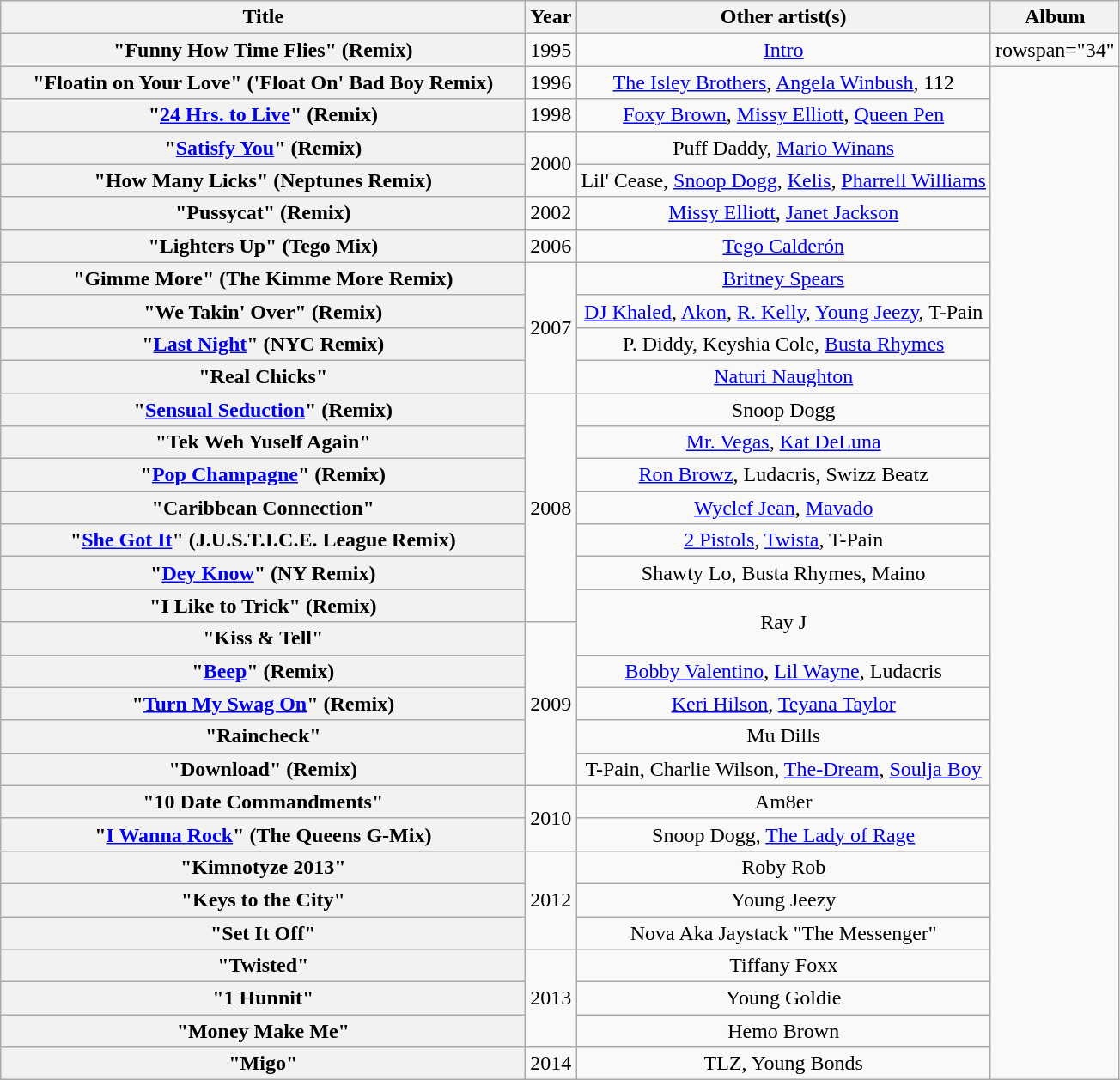<table class="wikitable plainrowheaders" style="text-align:center;">
<tr>
<th scope="col" style="width:25em;">Title</th>
<th scope="col">Year</th>
<th scope="col">Other artist(s)</th>
<th scope="col">Album</th>
</tr>
<tr>
<th scope="row">"Funny How Time Flies" (Remix)</th>
<td>1995</td>
<td><a href='#'>Intro</a></td>
<td>rowspan="34" </td>
</tr>
<tr>
<th scope="row">"Floatin on Your Love" ('Float On' Bad Boy Remix)</th>
<td>1996</td>
<td><a href='#'>The Isley Brothers</a>, <a href='#'>Angela Winbush</a>, 112</td>
</tr>
<tr>
<th scope="row">"<a href='#'>24 Hrs. to Live</a>" (Remix)</th>
<td>1998</td>
<td><a href='#'>Foxy Brown</a>, <a href='#'>Missy Elliott</a>, <a href='#'>Queen Pen</a></td>
</tr>
<tr>
<th scope="row">"<a href='#'>Satisfy You</a>" (Remix)</th>
<td rowspan="2">2000</td>
<td>Puff Daddy, <a href='#'>Mario Winans</a></td>
</tr>
<tr>
<th scope="row">"How Many Licks" (Neptunes Remix)</th>
<td>Lil' Cease, <a href='#'>Snoop Dogg</a>, <a href='#'>Kelis</a>, <a href='#'>Pharrell Williams</a></td>
</tr>
<tr>
<th scope="row">"Pussycat" (Remix)</th>
<td>2002</td>
<td><a href='#'>Missy Elliott</a>, <a href='#'>Janet Jackson</a></td>
</tr>
<tr>
<th scope="row">"Lighters Up" (Tego Mix)</th>
<td>2006</td>
<td><a href='#'>Tego Calderón</a></td>
</tr>
<tr>
<th scope="row">"Gimme More" (The Kimme More Remix)</th>
<td rowspan="4">2007</td>
<td><a href='#'>Britney Spears</a></td>
</tr>
<tr>
<th scope="row">"We Takin' Over" (Remix)</th>
<td><a href='#'>DJ Khaled</a>, <a href='#'>Akon</a>, <a href='#'>R. Kelly</a>, <a href='#'>Young Jeezy</a>, T-Pain</td>
</tr>
<tr>
<th scope="row">"<a href='#'>Last Night</a>" (NYC Remix)</th>
<td>P. Diddy, Keyshia Cole, <a href='#'>Busta Rhymes</a></td>
</tr>
<tr>
<th scope="row">"Real Chicks"</th>
<td><a href='#'>Naturi Naughton</a></td>
</tr>
<tr>
<th scope="row">"<a href='#'>Sensual Seduction</a>" (Remix)</th>
<td rowspan="7">2008</td>
<td>Snoop Dogg</td>
</tr>
<tr>
<th scope="row">"Tek Weh Yuself Again"</th>
<td><a href='#'>Mr. Vegas</a>, <a href='#'>Kat DeLuna</a></td>
</tr>
<tr>
<th scope="row">"<a href='#'>Pop Champagne</a>" (Remix)</th>
<td><a href='#'>Ron Browz</a>, Ludacris, Swizz Beatz</td>
</tr>
<tr>
<th scope="row">"Caribbean Connection"</th>
<td><a href='#'>Wyclef Jean</a>, <a href='#'>Mavado</a></td>
</tr>
<tr>
<th scope="row">"<a href='#'>She Got It</a>" (J.U.S.T.I.C.E. League Remix)</th>
<td><a href='#'>2 Pistols</a>, <a href='#'>Twista</a>, T-Pain</td>
</tr>
<tr>
<th scope="row">"<a href='#'>Dey Know</a>" (NY Remix)</th>
<td>Shawty Lo, Busta Rhymes, Maino</td>
</tr>
<tr>
<th scope="row">"I Like to Trick" (Remix)</th>
<td rowspan="2">Ray J</td>
</tr>
<tr>
<th scope="row">"Kiss & Tell"</th>
<td rowspan="5">2009</td>
</tr>
<tr>
<th scope="row">"<a href='#'>Beep</a>" (Remix)</th>
<td><a href='#'>Bobby Valentino</a>, <a href='#'>Lil Wayne</a>, Ludacris</td>
</tr>
<tr>
<th scope="row">"<a href='#'>Turn My Swag On</a>" (Remix)</th>
<td><a href='#'>Keri Hilson</a>, <a href='#'>Teyana Taylor</a></td>
</tr>
<tr>
<th scope="row">"Raincheck"</th>
<td>Mu Dills</td>
</tr>
<tr>
<th scope="row">"Download" (Remix)</th>
<td>T-Pain, Charlie Wilson, <a href='#'>The-Dream</a>, <a href='#'>Soulja Boy</a></td>
</tr>
<tr>
<th scope="row">"10 Date Commandments"</th>
<td rowspan="2">2010</td>
<td>Am8er</td>
</tr>
<tr>
<th scope="row">"<a href='#'>I Wanna Rock</a>" (The Queens G-Mix)</th>
<td>Snoop Dogg, <a href='#'>The Lady of Rage</a></td>
</tr>
<tr>
<th scope="row">"Kimnotyze 2013"</th>
<td rowspan="3">2012</td>
<td>Roby Rob</td>
</tr>
<tr>
<th scope="row">"Keys to the City"</th>
<td>Young Jeezy</td>
</tr>
<tr>
<th scope="row">"Set It Off"</th>
<td>Nova Aka Jaystack "The Messenger"</td>
</tr>
<tr>
<th scope="row">"Twisted"</th>
<td rowspan="3">2013</td>
<td>Tiffany Foxx</td>
</tr>
<tr>
<th scope="row">"1 Hunnit"</th>
<td>Young Goldie</td>
</tr>
<tr>
<th scope="row">"Money Make Me"</th>
<td>Hemo Brown</td>
</tr>
<tr>
<th scope="row">"Migo"</th>
<td>2014</td>
<td>TLZ, Young Bonds</td>
</tr>
</table>
